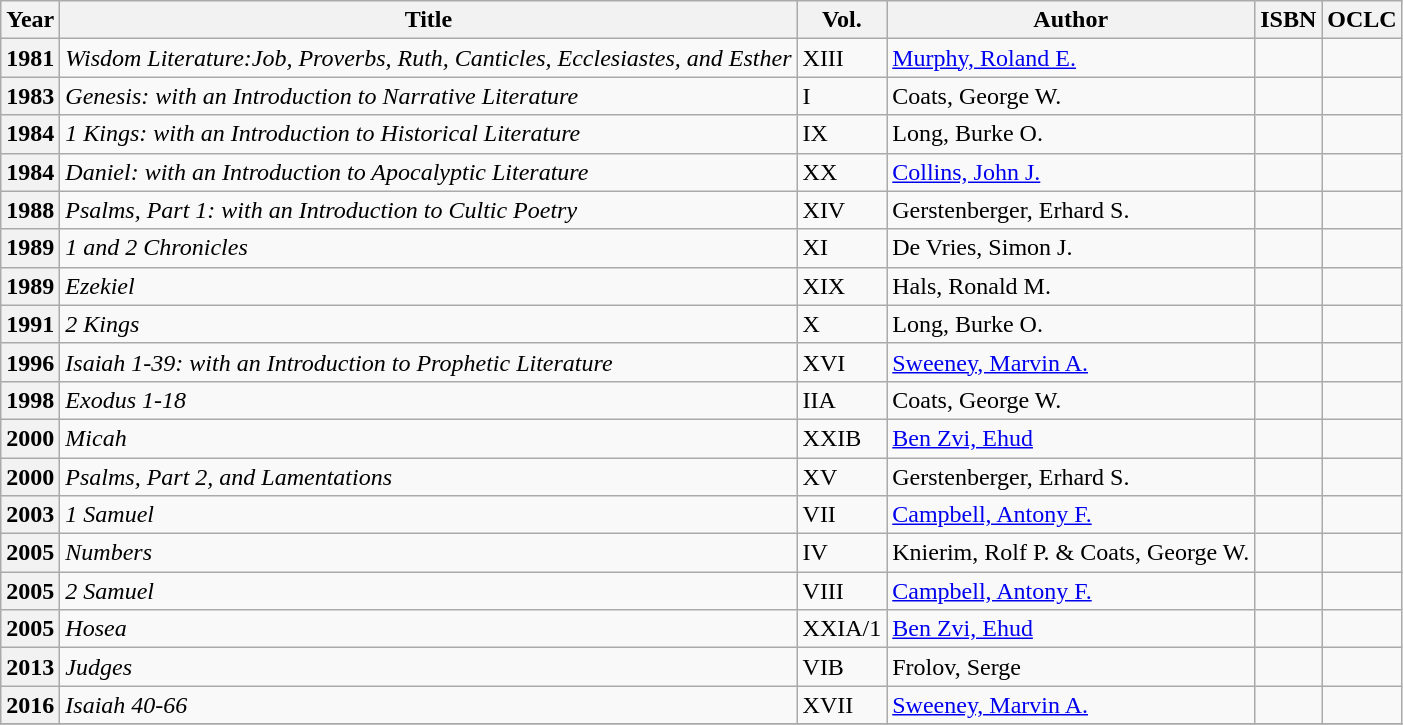<table class="wikitable sortable plainrowheaders">
<tr>
<th scope="col">Year</th>
<th scope="col">Title</th>
<th scope="col">Vol.</th>
<th scope="col">Author</th>
<th scope="col" class="unsortable">ISBN</th>
<th scope="col" class="unsortable">OCLC</th>
</tr>
<tr>
<th scope="row" align="center">1981</th>
<td><em>Wisdom Literature:Job, Proverbs, Ruth, Canticles, Ecclesiastes, and Esther</em></td>
<td>XIII</td>
<td><a href='#'>Murphy, Roland E.</a></td>
<td></td>
<td></td>
</tr>
<tr>
<th scope="row" align="center">1983</th>
<td><em>Genesis: with an Introduction to Narrative Literature</em></td>
<td>I</td>
<td>Coats, George W.</td>
<td></td>
<td></td>
</tr>
<tr>
<th scope="row" align="center">1984</th>
<td><em>1 Kings: with an Introduction to Historical Literature</em></td>
<td>IX</td>
<td>Long, Burke O.</td>
<td></td>
<td></td>
</tr>
<tr>
<th scope="row" align="center">1984</th>
<td><em>Daniel: with an Introduction to Apocalyptic Literature</em></td>
<td>XX</td>
<td><a href='#'>Collins, John J.</a></td>
<td></td>
<td></td>
</tr>
<tr>
<th scope="row" align="center">1988</th>
<td><em>Psalms, Part 1: with an Introduction to Cultic Poetry</em></td>
<td>XIV</td>
<td>Gerstenberger, Erhard S.</td>
<td></td>
<td></td>
</tr>
<tr>
<th scope="row" align="center">1989</th>
<td><em>1 and 2 Chronicles</em></td>
<td>XI</td>
<td>De Vries, Simon J.</td>
<td></td>
<td></td>
</tr>
<tr>
<th scope="row" align="center">1989</th>
<td><em>Ezekiel</em></td>
<td>XIX</td>
<td>Hals, Ronald M.</td>
<td></td>
<td></td>
</tr>
<tr>
<th scope="row" align="center">1991</th>
<td><em>2 Kings</em></td>
<td>X</td>
<td>Long, Burke O.</td>
<td></td>
<td></td>
</tr>
<tr>
<th scope="row" align="center">1996</th>
<td><em>Isaiah 1-39: with an Introduction to Prophetic Literature</em></td>
<td>XVI</td>
<td><a href='#'>Sweeney, Marvin A.</a></td>
<td></td>
<td></td>
</tr>
<tr>
<th scope="row" align="center">1998</th>
<td><em>Exodus 1-18</em></td>
<td>IIA</td>
<td>Coats, George W.</td>
<td></td>
<td></td>
</tr>
<tr>
<th scope="row" align="center">2000</th>
<td><em>Micah</em></td>
<td>XXIB</td>
<td><a href='#'>Ben Zvi, Ehud</a></td>
<td></td>
<td></td>
</tr>
<tr>
<th scope="row" align="center">2000</th>
<td><em>Psalms, Part 2, and Lamentations</em></td>
<td>XV</td>
<td>Gerstenberger, Erhard S.</td>
<td></td>
<td></td>
</tr>
<tr>
<th scope="row" align="center">2003</th>
<td><em>1 Samuel</em></td>
<td>VII</td>
<td><a href='#'>Campbell, Antony F.</a></td>
<td></td>
<td></td>
</tr>
<tr>
<th scope="row" align="center">2005</th>
<td><em>Numbers</em></td>
<td>IV</td>
<td>Knierim, Rolf P. & Coats, George W.</td>
<td></td>
<td></td>
</tr>
<tr>
<th scope="row" align="center">2005</th>
<td><em>2 Samuel</em></td>
<td>VIII</td>
<td><a href='#'>Campbell, Antony F.</a></td>
<td></td>
<td></td>
</tr>
<tr>
<th scope="row" align="center">2005</th>
<td><em>Hosea</em></td>
<td>XXIA/1</td>
<td><a href='#'>Ben Zvi, Ehud</a></td>
<td></td>
<td></td>
</tr>
<tr>
<th scope="row" align="center">2013</th>
<td><em>Judges</em></td>
<td>VIB</td>
<td>Frolov, Serge</td>
<td></td>
<td></td>
</tr>
<tr>
<th scope="row" align="center">2016</th>
<td><em>Isaiah 40-66</em></td>
<td>XVII</td>
<td><a href='#'>Sweeney, Marvin A.</a></td>
<td></td>
<td></td>
</tr>
<tr>
</tr>
</table>
